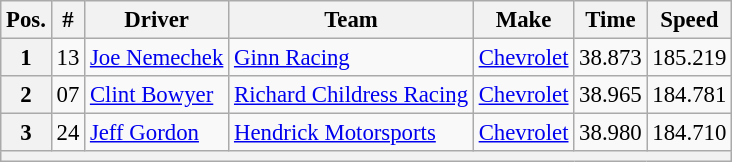<table class="wikitable" style="font-size:95%">
<tr>
<th>Pos.</th>
<th>#</th>
<th>Driver</th>
<th>Team</th>
<th>Make</th>
<th>Time</th>
<th>Speed</th>
</tr>
<tr>
<th>1</th>
<td>13</td>
<td><a href='#'>Joe Nemechek</a></td>
<td><a href='#'>Ginn Racing</a></td>
<td><a href='#'>Chevrolet</a></td>
<td>38.873</td>
<td>185.219</td>
</tr>
<tr>
<th>2</th>
<td>07</td>
<td><a href='#'>Clint Bowyer</a></td>
<td><a href='#'>Richard Childress Racing</a></td>
<td><a href='#'>Chevrolet</a></td>
<td>38.965</td>
<td>184.781</td>
</tr>
<tr>
<th>3</th>
<td>24</td>
<td><a href='#'>Jeff Gordon</a></td>
<td><a href='#'>Hendrick Motorsports</a></td>
<td><a href='#'>Chevrolet</a></td>
<td>38.980</td>
<td>184.710</td>
</tr>
<tr>
<th colspan="7"></th>
</tr>
</table>
